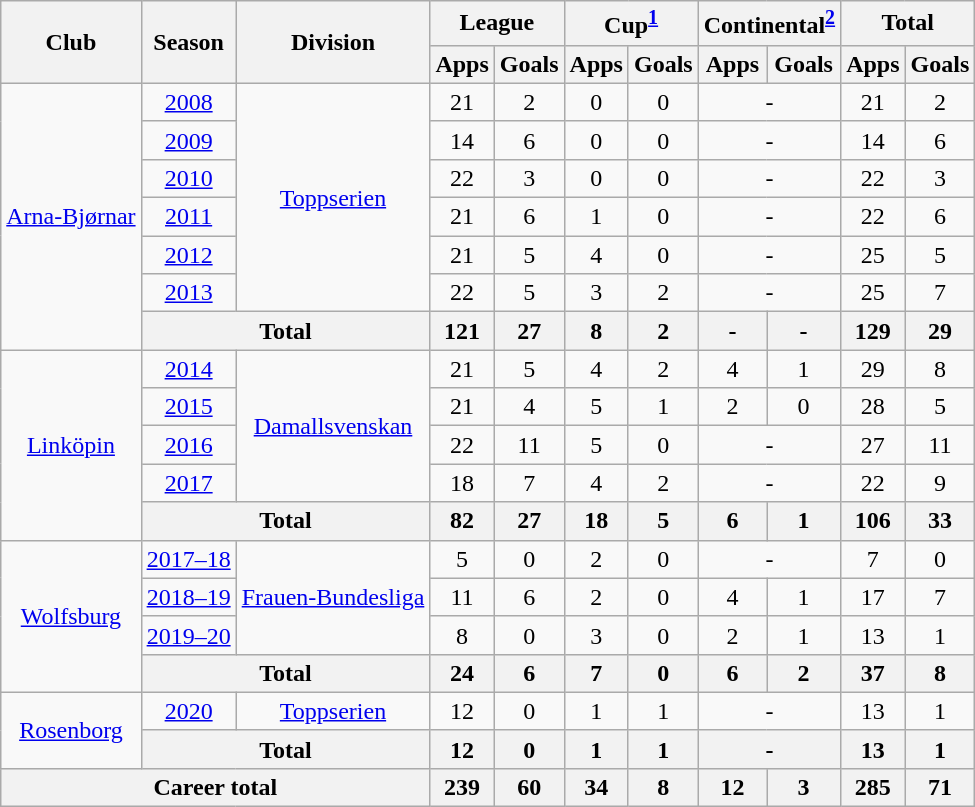<table class="wikitable" style="text-align: center;">
<tr>
<th rowspan="2">Club</th>
<th rowspan="2">Season</th>
<th rowspan="2">Division</th>
<th colspan="2">League</th>
<th colspan="2">Cup<sup><a href='#'>1</a></sup></th>
<th colspan="2">Continental<sup><a href='#'>2</a></sup></th>
<th colspan="2">Total</th>
</tr>
<tr>
<th>Apps</th>
<th>Goals</th>
<th>Apps</th>
<th>Goals</th>
<th>Apps</th>
<th>Goals</th>
<th>Apps</th>
<th>Goals</th>
</tr>
<tr>
<td rowspan="7" valign="center"><a href='#'>Arna-Bjørnar</a></td>
<td><a href='#'>2008</a></td>
<td rowspan="6" valign="center"><a href='#'>Toppserien</a></td>
<td>21</td>
<td>2</td>
<td>0</td>
<td>0</td>
<td colspan="2">-</td>
<td>21</td>
<td>2</td>
</tr>
<tr>
<td><a href='#'>2009</a></td>
<td>14</td>
<td>6</td>
<td>0</td>
<td>0</td>
<td colspan="2">-</td>
<td>14</td>
<td>6</td>
</tr>
<tr>
<td><a href='#'>2010</a></td>
<td>22</td>
<td>3</td>
<td>0</td>
<td>0</td>
<td colspan="2">-</td>
<td>22</td>
<td>3</td>
</tr>
<tr>
<td><a href='#'>2011</a></td>
<td>21</td>
<td>6</td>
<td>1</td>
<td>0</td>
<td colspan="2">-</td>
<td>22</td>
<td>6</td>
</tr>
<tr>
<td><a href='#'>2012</a></td>
<td>21</td>
<td>5</td>
<td>4</td>
<td>0</td>
<td colspan="2">-</td>
<td>25</td>
<td>5</td>
</tr>
<tr>
<td><a href='#'>2013</a></td>
<td>22</td>
<td>5</td>
<td>3</td>
<td>2</td>
<td colspan="2">-</td>
<td>25</td>
<td>7</td>
</tr>
<tr>
<th colspan="2">Total</th>
<th>121</th>
<th>27</th>
<th>8</th>
<th>2</th>
<th>-</th>
<th>-</th>
<th>129</th>
<th>29</th>
</tr>
<tr>
<td rowspan="5" valign="center"><a href='#'>Linköpin</a></td>
<td><a href='#'>2014</a></td>
<td rowspan="4" valign="center"><a href='#'>Damallsvenskan</a></td>
<td>21</td>
<td>5</td>
<td>4</td>
<td>2</td>
<td>4</td>
<td>1</td>
<td>29</td>
<td>8</td>
</tr>
<tr>
<td><a href='#'>2015</a></td>
<td>21</td>
<td>4</td>
<td>5</td>
<td>1</td>
<td>2</td>
<td>0</td>
<td>28</td>
<td>5</td>
</tr>
<tr>
<td><a href='#'>2016</a></td>
<td>22</td>
<td>11</td>
<td>5</td>
<td>0</td>
<td colspan="2">-</td>
<td>27</td>
<td>11</td>
</tr>
<tr>
<td><a href='#'>2017</a></td>
<td>18</td>
<td>7</td>
<td>4</td>
<td>2</td>
<td colspan="2">-</td>
<td>22</td>
<td>9</td>
</tr>
<tr>
<th colspan="2">Total</th>
<th>82</th>
<th>27</th>
<th>18</th>
<th>5</th>
<th>6</th>
<th>1</th>
<th>106</th>
<th>33</th>
</tr>
<tr>
<td rowspan="4" valign="center"><a href='#'>Wolfsburg</a></td>
<td><a href='#'>2017–18</a></td>
<td rowspan="3" valign="center"><a href='#'>Frauen-Bundesliga</a></td>
<td>5</td>
<td>0</td>
<td>2</td>
<td>0</td>
<td colspan="2">-</td>
<td>7</td>
<td>0</td>
</tr>
<tr>
<td><a href='#'>2018–19</a></td>
<td>11</td>
<td>6</td>
<td>2</td>
<td>0</td>
<td>4</td>
<td>1</td>
<td>17</td>
<td>7</td>
</tr>
<tr>
<td><a href='#'>2019–20</a></td>
<td>8</td>
<td>0</td>
<td>3</td>
<td>0</td>
<td>2</td>
<td>1</td>
<td>13</td>
<td>1</td>
</tr>
<tr>
<th colspan="2">Total</th>
<th>24</th>
<th>6</th>
<th>7</th>
<th>0</th>
<th>6</th>
<th>2</th>
<th>37</th>
<th>8</th>
</tr>
<tr>
<td rowspan="2" valign="center"><a href='#'>Rosenborg</a></td>
<td><a href='#'>2020</a></td>
<td rowspan="1" valign="center"><a href='#'>Toppserien</a></td>
<td>12</td>
<td>0</td>
<td>1</td>
<td>1</td>
<td colspan="2">-</td>
<td>13</td>
<td>1</td>
</tr>
<tr>
<th colspan="2">Total</th>
<th>12</th>
<th>0</th>
<th>1</th>
<th>1</th>
<th colspan="2">-</th>
<th>13</th>
<th>1</th>
</tr>
<tr>
<th colspan="3">Career total</th>
<th>239</th>
<th>60</th>
<th>34</th>
<th>8</th>
<th>12</th>
<th>3</th>
<th>285</th>
<th>71</th>
</tr>
</table>
